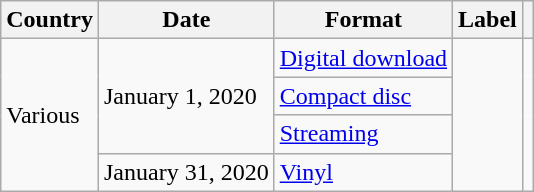<table class="wikitable">
<tr>
<th>Country</th>
<th>Date</th>
<th>Format</th>
<th>Label</th>
<th></th>
</tr>
<tr>
<td rowspan="4">Various</td>
<td rowspan="3">January 1, 2020</td>
<td><a href='#'>Digital download</a></td>
<td rowspan="4"></td>
<td rowspan="4"></td>
</tr>
<tr>
<td><a href='#'>Compact disc</a></td>
</tr>
<tr>
<td><a href='#'>Streaming</a></td>
</tr>
<tr>
<td>January 31, 2020</td>
<td><a href='#'>Vinyl</a></td>
</tr>
</table>
